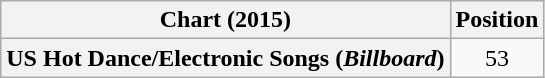<table class="wikitable plainrowheaders" style="text-align:center">
<tr>
<th>Chart (2015)</th>
<th>Position</th>
</tr>
<tr>
<th scope="row">US Hot Dance/Electronic Songs (<em>Billboard</em>)</th>
<td>53</td>
</tr>
</table>
